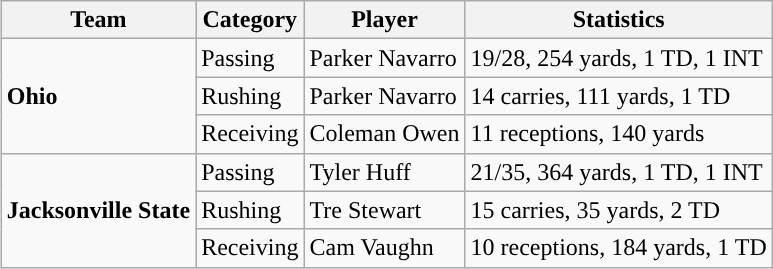<table class="wikitable" style="float: right;">
<tr>
<th>Team</th>
<th>Category</th>
<th>Player</th>
<th>Statistics</th>
</tr>
<tr>
<td rowspan=3><strong>Ohio</strong></td>
<td>Passing</td>
<td>Parker Navarro</td>
<td>19/28, 254 yards, 1 TD, 1 INT</td>
</tr>
<tr>
<td>Rushing</td>
<td>Parker Navarro</td>
<td>14 carries, 111 yards, 1 TD</td>
</tr>
<tr>
<td>Receiving</td>
<td>Coleman Owen</td>
<td>11 receptions, 140 yards</td>
</tr>
<tr>
<td rowspan=3><strong>Jacksonville State</strong></td>
<td>Passing</td>
<td>Tyler Huff</td>
<td>21/35, 364 yards, 1 TD, 1 INT</td>
</tr>
<tr>
<td>Rushing</td>
<td>Tre Stewart</td>
<td>15 carries, 35 yards, 2 TD</td>
</tr>
<tr>
<td>Receiving</td>
<td>Cam Vaughn</td>
<td>10 receptions, 184 yards, 1 TD</td>
</tr>
</table>
